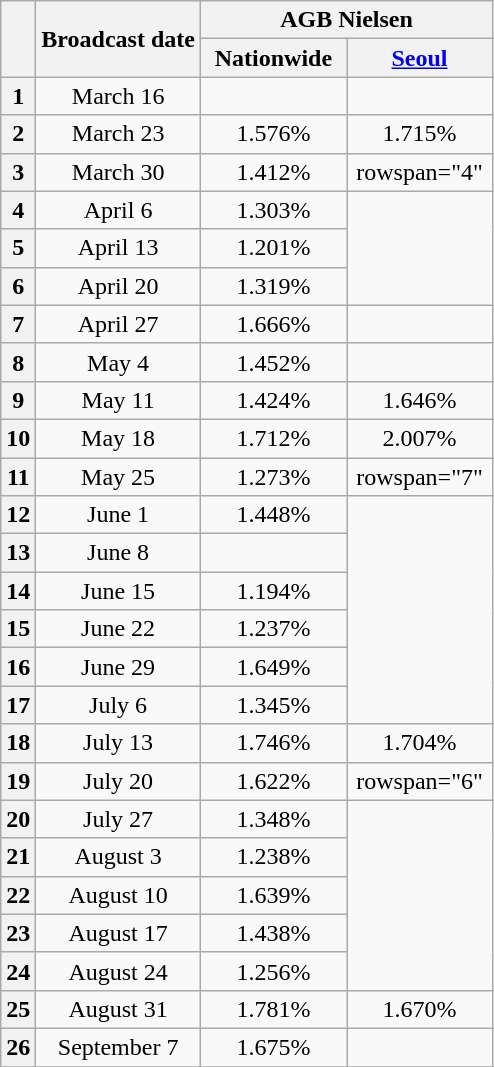<table class="wikitable" style="text-align:center">
<tr>
<th rowspan=2></th>
<th rowspan=2>Broadcast date</th>
<th colspan=2>AGB Nielsen</th>
</tr>
<tr>
<th width="90">Nationwide</th>
<th width="90"><a href='#'>Seoul</a></th>
</tr>
<tr>
<th>1</th>
<td>March 16</td>
<td></td>
<td></td>
</tr>
<tr>
<th>2</th>
<td>March 23</td>
<td>1.576%</td>
<td>1.715%</td>
</tr>
<tr>
<th>3</th>
<td>March 30</td>
<td>1.412%</td>
<td>rowspan="4" </td>
</tr>
<tr>
<th>4</th>
<td>April 6</td>
<td>1.303%</td>
</tr>
<tr>
<th>5</th>
<td>April 13</td>
<td>1.201%</td>
</tr>
<tr>
<th>6</th>
<td>April 20</td>
<td>1.319%</td>
</tr>
<tr>
<th>7</th>
<td>April 27</td>
<td>1.666%</td>
<td></td>
</tr>
<tr>
<th>8</th>
<td>May 4</td>
<td>1.452%</td>
<td></td>
</tr>
<tr>
<th>9</th>
<td>May 11</td>
<td>1.424%</td>
<td>1.646%</td>
</tr>
<tr>
<th>10</th>
<td>May 18</td>
<td>1.712%</td>
<td>2.007%</td>
</tr>
<tr>
<th>11</th>
<td>May 25</td>
<td>1.273%</td>
<td>rowspan="7" </td>
</tr>
<tr>
<th>12</th>
<td>June 1</td>
<td>1.448%</td>
</tr>
<tr>
<th>13</th>
<td>June 8</td>
<td></td>
</tr>
<tr>
<th>14</th>
<td>June 15</td>
<td>1.194%</td>
</tr>
<tr>
<th>15</th>
<td>June 22</td>
<td>1.237%</td>
</tr>
<tr>
<th>16</th>
<td>June 29</td>
<td>1.649%</td>
</tr>
<tr>
<th>17</th>
<td>July 6</td>
<td>1.345%</td>
</tr>
<tr>
<th>18</th>
<td>July 13</td>
<td>1.746%</td>
<td>1.704%</td>
</tr>
<tr>
<th>19</th>
<td>July 20</td>
<td>1.622%</td>
<td>rowspan="6" </td>
</tr>
<tr>
<th>20</th>
<td>July 27</td>
<td>1.348%</td>
</tr>
<tr>
<th>21</th>
<td>August 3</td>
<td>1.238%</td>
</tr>
<tr>
<th>22</th>
<td>August 10</td>
<td>1.639%</td>
</tr>
<tr>
<th>23</th>
<td>August 17</td>
<td>1.438%</td>
</tr>
<tr>
<th>24</th>
<td>August 24</td>
<td>1.256%</td>
</tr>
<tr>
<th>25</th>
<td>August 31</td>
<td>1.781%</td>
<td>1.670%</td>
</tr>
<tr>
<th>26</th>
<td>September 7</td>
<td>1.675%</td>
<td></td>
</tr>
<tr>
</tr>
</table>
